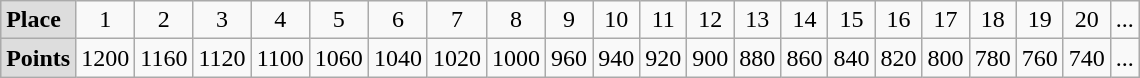<table class="wikitable" style="text-align:center; margin: 1em auto 1em auto">
<tr>
<td style="background:#dddddd;" align=left><strong>Place</strong></td>
<td>1</td>
<td>2</td>
<td>3</td>
<td>4</td>
<td>5</td>
<td>6</td>
<td>7</td>
<td>8</td>
<td>9</td>
<td>10</td>
<td>11</td>
<td>12</td>
<td>13</td>
<td>14</td>
<td>15</td>
<td>16</td>
<td>17</td>
<td>18</td>
<td>19</td>
<td>20</td>
<td>...</td>
</tr>
<tr>
<td style="background:#dddddd;" align=left><strong>Points</strong></td>
<td>1200</td>
<td>1160</td>
<td>1120</td>
<td>1100</td>
<td>1060</td>
<td>1040</td>
<td>1020</td>
<td>1000</td>
<td>960</td>
<td>940</td>
<td>920</td>
<td>900</td>
<td>880</td>
<td>860</td>
<td>840</td>
<td>820</td>
<td>800</td>
<td>780</td>
<td>760</td>
<td>740</td>
<td>...</td>
</tr>
</table>
